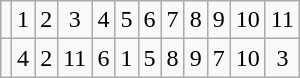<table class="wikitable" style="margin-left: auto; margin-right: auto; border: none; text-align: center;">
<tr>
<td></td>
<td>1</td>
<td>2</td>
<td>3</td>
<td>4</td>
<td>5</td>
<td>6</td>
<td>7</td>
<td>8</td>
<td>9</td>
<td>10</td>
<td>11</td>
</tr>
<tr>
<td></td>
<td>4</td>
<td>2</td>
<td>11</td>
<td>6</td>
<td>1</td>
<td>5</td>
<td>8</td>
<td>9</td>
<td>7</td>
<td>10</td>
<td>3</td>
</tr>
</table>
